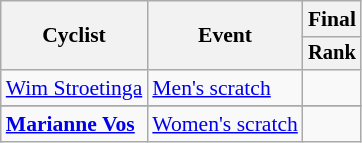<table class="wikitable" style="font-size:90%">
<tr>
<th rowspan=2>Cyclist</th>
<th rowspan=2>Event</th>
<th>Final</th>
</tr>
<tr style="font-size:95%">
<th>Rank</th>
</tr>
<tr align=center>
<td align=left><a href='#'>Wim Stroetinga</a></td>
<td align=left><a href='#'>Men's scratch</a></td>
<td></td>
</tr>
<tr style="font-size:95%">
</tr>
<tr align=center>
<td align=left><strong><a href='#'>Marianne Vos</a></strong></td>
<td align=left><a href='#'>Women's scratch</a></td>
<td></td>
</tr>
</table>
